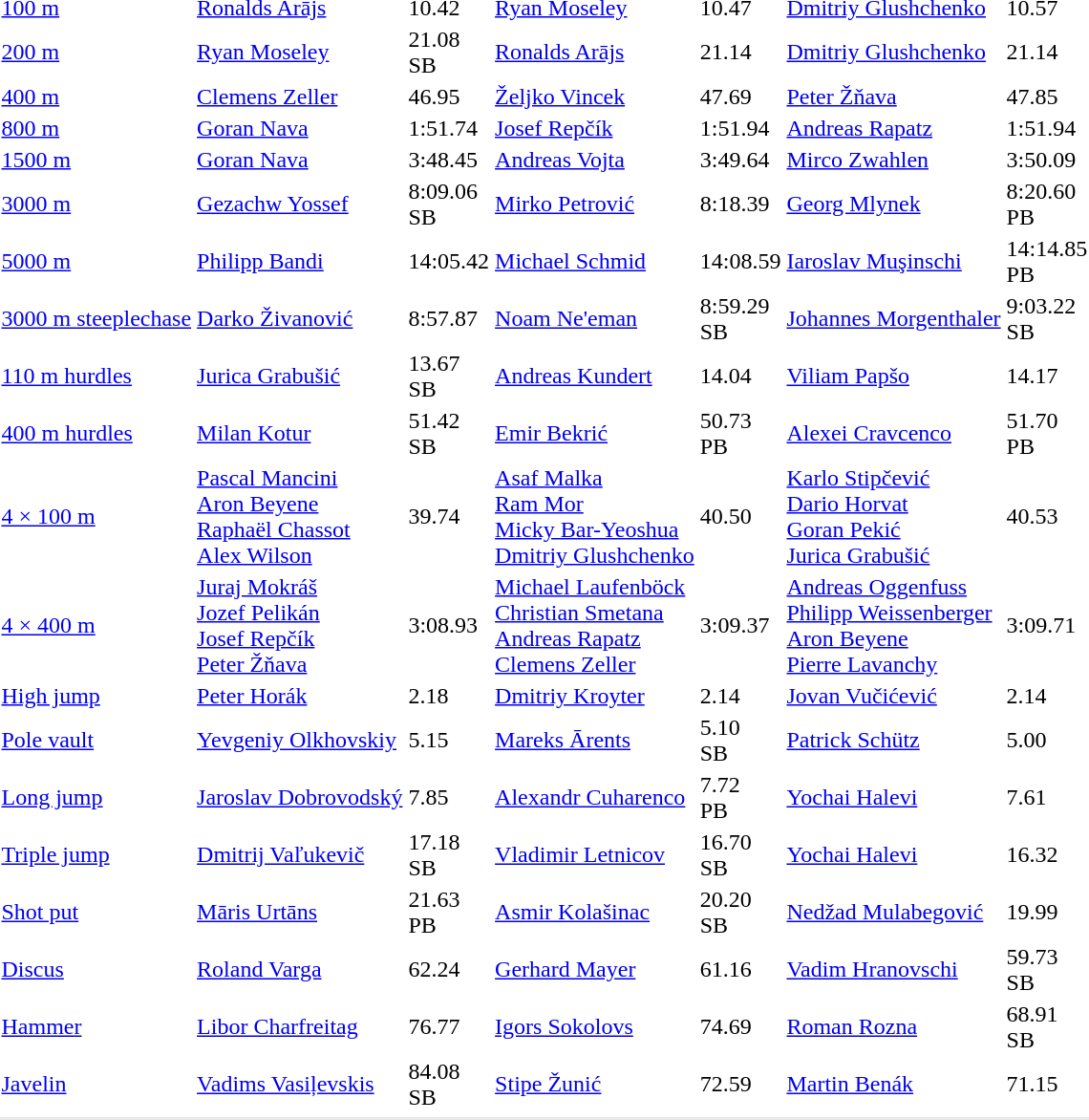<table>
<tr>
<td><a href='#'>100 m</a></td>
<td><a href='#'>Ronalds Arājs</a> <br></td>
<td>10.42</td>
<td><a href='#'>Ryan Moseley</a> <br></td>
<td>10.47</td>
<td><a href='#'>Dmitriy Glushchenko</a> <br></td>
<td>10.57</td>
</tr>
<tr>
<td><a href='#'>200 m</a></td>
<td><a href='#'>Ryan Moseley</a> <br></td>
<td>21.08<br>SB</td>
<td><a href='#'>Ronalds Arājs</a> <br></td>
<td>21.14</td>
<td><a href='#'>Dmitriy Glushchenko</a> <br></td>
<td>21.14</td>
</tr>
<tr>
<td><a href='#'>400 m</a></td>
<td><a href='#'>Clemens Zeller</a> <br></td>
<td>46.95</td>
<td><a href='#'>Željko Vincek</a> <br></td>
<td>47.69</td>
<td><a href='#'>Peter Žňava</a> <br></td>
<td>47.85</td>
</tr>
<tr>
<td><a href='#'>800 m</a></td>
<td><a href='#'>Goran Nava</a> <br></td>
<td>1:51.74</td>
<td><a href='#'>Josef Repčík</a> <br></td>
<td>1:51.94</td>
<td><a href='#'>Andreas Rapatz</a> <br></td>
<td>1:51.94</td>
</tr>
<tr>
<td><a href='#'>1500 m</a></td>
<td><a href='#'>Goran Nava</a> <br></td>
<td>3:48.45</td>
<td><a href='#'>Andreas Vojta</a> <br></td>
<td>3:49.64</td>
<td><a href='#'>Mirco Zwahlen</a><br></td>
<td>3:50.09</td>
</tr>
<tr>
<td><a href='#'>3000 m</a></td>
<td><a href='#'>Gezachw Yossef</a> <br></td>
<td>8:09.06<br>SB</td>
<td><a href='#'>Mirko Petrović</a> <br></td>
<td>8:18.39</td>
<td><a href='#'>Georg Mlynek</a> <br></td>
<td>8:20.60<br>PB</td>
</tr>
<tr>
<td><a href='#'>5000 m</a></td>
<td><a href='#'>Philipp Bandi</a> <br></td>
<td>14:05.42</td>
<td><a href='#'>Michael Schmid</a> <br></td>
<td>14:08.59</td>
<td><a href='#'>Iaroslav Muşinschi</a> <br></td>
<td>14:14.85<br>PB</td>
</tr>
<tr>
<td><a href='#'>3000 m steeplechase</a></td>
<td><a href='#'>Darko Živanović</a><br></td>
<td>8:57.87</td>
<td><a href='#'>Noam Ne'eman</a><br></td>
<td>8:59.29<br>SB</td>
<td><a href='#'>Johannes Morgenthaler</a><br></td>
<td>9:03.22<br>SB</td>
</tr>
<tr>
<td><a href='#'>110 m hurdles</a></td>
<td><a href='#'>Jurica Grabušić</a> <br></td>
<td>13.67<br>SB</td>
<td><a href='#'>Andreas Kundert</a> <br></td>
<td>14.04</td>
<td><a href='#'>Viliam Papšo</a> <br></td>
<td>14.17</td>
</tr>
<tr>
<td><a href='#'>400 m hurdles</a></td>
<td><a href='#'>Milan Kotur</a> <br></td>
<td>51.42<br>SB</td>
<td><a href='#'>Emir Bekrić</a> <br></td>
<td>50.73<br>PB</td>
<td><a href='#'>Alexei Cravcenco</a> <br></td>
<td>51.70<br>PB</td>
</tr>
<tr>
<td><a href='#'>4 × 100 m</a></td>
<td><a href='#'>Pascal Mancini</a><br><a href='#'>Aron Beyene</a><br><a href='#'>Raphaël Chassot</a><br><a href='#'>Alex Wilson</a> <br></td>
<td>39.74</td>
<td><a href='#'>Asaf Malka</a><br><a href='#'>Ram Mor</a><br><a href='#'>Micky Bar-Yeoshua</a><br><a href='#'>Dmitriy Glushchenko</a> <br></td>
<td>40.50</td>
<td><a href='#'>Karlo Stipčević</a><br><a href='#'>Dario Horvat</a><br><a href='#'>Goran Pekić</a><br> <a href='#'>Jurica Grabušić</a> <br></td>
<td>40.53</td>
</tr>
<tr>
<td><a href='#'>4 × 400 m</a></td>
<td><a href='#'>Juraj Mokráš</a><br><a href='#'>Jozef Pelikán</a><br><a href='#'>Josef Repčík</a><br><a href='#'>Peter Žňava</a> <br></td>
<td>3:08.93</td>
<td><a href='#'>Michael Laufenböck</a><br><a href='#'>Christian Smetana</a><br><a href='#'>Andreas Rapatz</a><br><a href='#'>Clemens Zeller</a> <br></td>
<td>3:09.37</td>
<td><a href='#'>Andreas Oggenfuss</a><br><a href='#'>Philipp Weissenberger</a><br> <a href='#'>Aron Beyene</a> <br><a href='#'>Pierre Lavanchy</a> <br></td>
<td>3:09.71</td>
</tr>
<tr>
<td><a href='#'>High jump</a></td>
<td><a href='#'>Peter Horák</a> <br></td>
<td>2.18</td>
<td><a href='#'>Dmitriy Kroyter</a> <br></td>
<td>2.14</td>
<td><a href='#'>Jovan Vučićević</a> <br></td>
<td>2.14</td>
</tr>
<tr>
<td><a href='#'>Pole vault</a></td>
<td><a href='#'>Yevgeniy Olkhovskiy</a> <br></td>
<td>5.15</td>
<td><a href='#'>Mareks Ārents</a> <br></td>
<td>5.10<br>SB</td>
<td><a href='#'>Patrick Schütz</a> <br></td>
<td>5.00</td>
</tr>
<tr>
<td><a href='#'>Long jump</a></td>
<td><a href='#'>Jaroslav Dobrovodský</a> <br></td>
<td>7.85</td>
<td><a href='#'>Alexandr Cuharenco</a> <br></td>
<td>7.72<br>PB</td>
<td><a href='#'>Yochai Halevi</a> <br></td>
<td>7.61</td>
</tr>
<tr>
<td><a href='#'>Triple jump</a></td>
<td><a href='#'>Dmitrij Vaľukevič</a> <br></td>
<td>17.18<br>SB</td>
<td><a href='#'>Vladimir Letnicov</a> <br></td>
<td>16.70<br>SB</td>
<td><a href='#'>Yochai Halevi</a> <br></td>
<td>16.32</td>
</tr>
<tr>
<td><a href='#'>Shot put</a></td>
<td><a href='#'>Māris Urtāns</a> <br></td>
<td>21.63<br>PB</td>
<td><a href='#'>Asmir Kolašinac</a> <br></td>
<td>20.20<br>SB</td>
<td><a href='#'>Nedžad Mulabegović</a> <br></td>
<td>19.99</td>
</tr>
<tr>
<td><a href='#'>Discus</a></td>
<td><a href='#'>Roland Varga</a> <br></td>
<td>62.24</td>
<td><a href='#'>Gerhard Mayer</a> <br></td>
<td>61.16</td>
<td><a href='#'>Vadim Hranovschi</a> <br></td>
<td>59.73<br>SB</td>
</tr>
<tr>
<td><a href='#'>Hammer</a></td>
<td><a href='#'>Libor Charfreitag</a> <br></td>
<td>76.77</td>
<td><a href='#'>Igors Sokolovs</a> <br></td>
<td>74.69</td>
<td><a href='#'>Roman Rozna</a> <br></td>
<td>68.91<br>SB</td>
</tr>
<tr>
<td><a href='#'>Javelin</a></td>
<td><a href='#'>Vadims Vasiļevskis</a> <br></td>
<td>84.08<br>SB</td>
<td><a href='#'>Stipe Žunić</a> <br></td>
<td>72.59</td>
<td><a href='#'>Martin Benák</a> <br></td>
<td>71.15</td>
</tr>
<tr>
</tr>
<tr bgcolor= e8e8e8>
<td colspan=7></td>
</tr>
</table>
